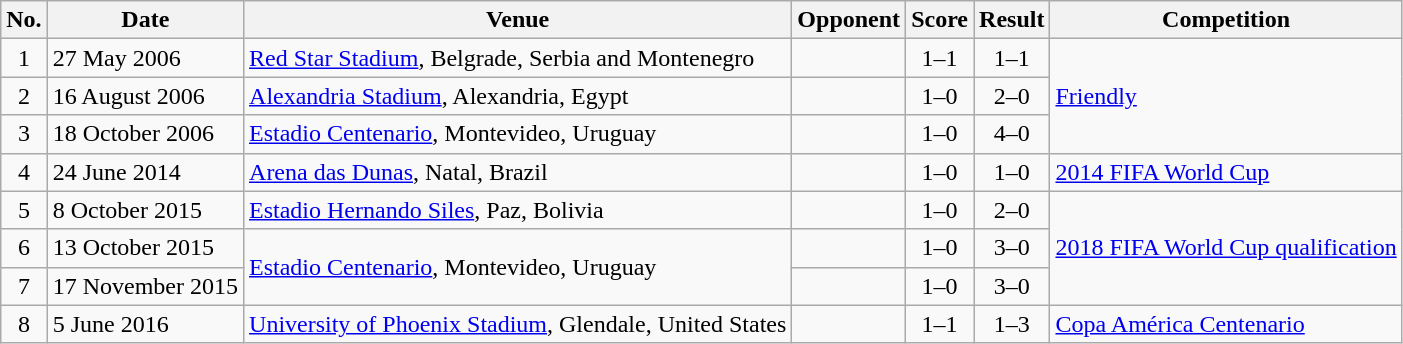<table class="wikitable sortable">
<tr>
<th>No.</th>
<th>Date</th>
<th>Venue</th>
<th>Opponent</th>
<th>Score</th>
<th>Result</th>
<th>Competition</th>
</tr>
<tr>
<td align=center>1</td>
<td>27 May 2006</td>
<td><a href='#'>Red Star Stadium</a>, Belgrade, Serbia and Montenegro</td>
<td></td>
<td align=center>1–1</td>
<td align=center>1–1</td>
<td rowspan=3><a href='#'>Friendly</a></td>
</tr>
<tr>
<td align=center>2</td>
<td>16 August 2006</td>
<td><a href='#'>Alexandria Stadium</a>, Alexandria, Egypt</td>
<td></td>
<td align=center>1–0</td>
<td align=center>2–0</td>
</tr>
<tr>
<td align=center>3</td>
<td>18 October 2006</td>
<td><a href='#'>Estadio Centenario</a>, Montevideo, Uruguay</td>
<td></td>
<td align=center>1–0</td>
<td align=center>4–0</td>
</tr>
<tr>
<td align=center>4</td>
<td>24 June 2014</td>
<td><a href='#'>Arena das Dunas</a>, Natal, Brazil</td>
<td></td>
<td align=center>1–0</td>
<td align=center>1–0</td>
<td><a href='#'>2014 FIFA World Cup</a></td>
</tr>
<tr>
<td align=center>5</td>
<td>8 October 2015</td>
<td><a href='#'>Estadio Hernando Siles</a>, Paz, Bolivia</td>
<td></td>
<td align=center>1–0</td>
<td align=center>2–0</td>
<td rowspan=3><a href='#'>2018 FIFA World Cup qualification</a></td>
</tr>
<tr>
<td align=center>6</td>
<td>13 October 2015</td>
<td rowspan=2><a href='#'>Estadio Centenario</a>, Montevideo, Uruguay</td>
<td></td>
<td align=center>1–0</td>
<td align=center>3–0</td>
</tr>
<tr>
<td align=center>7</td>
<td>17 November 2015</td>
<td></td>
<td align=center>1–0</td>
<td align=center>3–0</td>
</tr>
<tr>
<td align=center>8</td>
<td>5 June 2016</td>
<td><a href='#'>University of Phoenix Stadium</a>, Glendale, United States</td>
<td></td>
<td align=center>1–1</td>
<td align=center>1–3</td>
<td><a href='#'>Copa América Centenario</a></td>
</tr>
</table>
